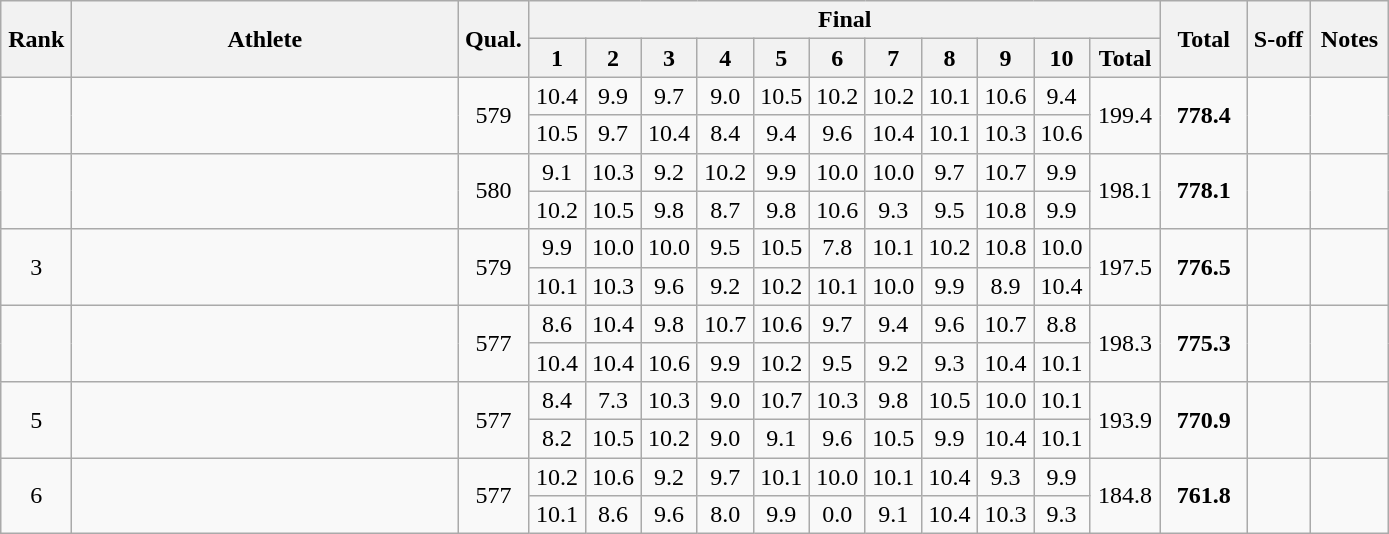<table class="wikitable" style="text-align:center">
<tr>
<th rowspan=2 width=40>Rank</th>
<th rowspan=2 width=250>Athlete</th>
<th rowspan=2 width=40>Qual.</th>
<th colspan=11>Final</th>
<th rowspan=2 width=50>Total</th>
<th rowspan=2 width=35>S-off</th>
<th rowspan=2 width=45>Notes</th>
</tr>
<tr>
<th width=30>1</th>
<th width=30>2</th>
<th width=30>3</th>
<th width=30>4</th>
<th width=30>5</th>
<th width=30>6</th>
<th width=30>7</th>
<th width=30>8</th>
<th width=30>9</th>
<th width=30>10</th>
<th width=40>Total</th>
</tr>
<tr>
<td rowspan=2></td>
<td rowspan=2 align=left></td>
<td rowspan=2>579</td>
<td>10.4</td>
<td>9.9</td>
<td>9.7</td>
<td>9.0</td>
<td>10.5</td>
<td>10.2</td>
<td>10.2</td>
<td>10.1</td>
<td>10.6</td>
<td>9.4</td>
<td rowspan=2>199.4</td>
<td rowspan=2><strong>778.4</strong></td>
<td rowspan=2></td>
<td rowspan=2></td>
</tr>
<tr>
<td>10.5</td>
<td>9.7</td>
<td>10.4</td>
<td>8.4</td>
<td>9.4</td>
<td>9.6</td>
<td>10.4</td>
<td>10.1</td>
<td>10.3</td>
<td>10.6</td>
</tr>
<tr>
<td rowspan=2></td>
<td rowspan=2 align=left></td>
<td rowspan=2>580</td>
<td>9.1</td>
<td>10.3</td>
<td>9.2</td>
<td>10.2</td>
<td>9.9</td>
<td>10.0</td>
<td>10.0</td>
<td>9.7</td>
<td>10.7</td>
<td>9.9</td>
<td rowspan=2>198.1</td>
<td rowspan=2><strong>778.1</strong></td>
<td rowspan=2></td>
<td rowspan=2></td>
</tr>
<tr>
<td>10.2</td>
<td>10.5</td>
<td>9.8</td>
<td>8.7</td>
<td>9.8</td>
<td>10.6</td>
<td>9.3</td>
<td>9.5</td>
<td>10.8</td>
<td>9.9</td>
</tr>
<tr>
<td rowspan=2>3</td>
<td rowspan=2 align=left></td>
<td rowspan=2>579</td>
<td>9.9</td>
<td>10.0</td>
<td>10.0</td>
<td>9.5</td>
<td>10.5</td>
<td>7.8</td>
<td>10.1</td>
<td>10.2</td>
<td>10.8</td>
<td>10.0</td>
<td rowspan=2>197.5</td>
<td rowspan=2><strong>776.5</strong></td>
<td rowspan=2></td>
<td rowspan=2></td>
</tr>
<tr>
<td>10.1</td>
<td>10.3</td>
<td>9.6</td>
<td>9.2</td>
<td>10.2</td>
<td>10.1</td>
<td>10.0</td>
<td>9.9</td>
<td>8.9</td>
<td>10.4</td>
</tr>
<tr>
<td rowspan=2></td>
<td rowspan=2 align=left></td>
<td rowspan=2>577</td>
<td>8.6</td>
<td>10.4</td>
<td>9.8</td>
<td>10.7</td>
<td>10.6</td>
<td>9.7</td>
<td>9.4</td>
<td>9.6</td>
<td>10.7</td>
<td>8.8</td>
<td rowspan=2>198.3</td>
<td rowspan=2><strong>775.3</strong></td>
<td rowspan=2></td>
<td rowspan=2></td>
</tr>
<tr>
<td>10.4</td>
<td>10.4</td>
<td>10.6</td>
<td>9.9</td>
<td>10.2</td>
<td>9.5</td>
<td>9.2</td>
<td>9.3</td>
<td>10.4</td>
<td>10.1</td>
</tr>
<tr>
<td rowspan=2>5</td>
<td rowspan=2 align=left></td>
<td rowspan=2>577</td>
<td>8.4</td>
<td>7.3</td>
<td>10.3</td>
<td>9.0</td>
<td>10.7</td>
<td>10.3</td>
<td>9.8</td>
<td>10.5</td>
<td>10.0</td>
<td>10.1</td>
<td rowspan=2>193.9</td>
<td rowspan=2><strong>770.9</strong></td>
<td rowspan=2></td>
<td rowspan=2></td>
</tr>
<tr>
<td>8.2</td>
<td>10.5</td>
<td>10.2</td>
<td>9.0</td>
<td>9.1</td>
<td>9.6</td>
<td>10.5</td>
<td>9.9</td>
<td>10.4</td>
<td>10.1</td>
</tr>
<tr>
<td rowspan=2>6</td>
<td rowspan=2 align=left></td>
<td rowspan=2>577</td>
<td>10.2</td>
<td>10.6</td>
<td>9.2</td>
<td>9.7</td>
<td>10.1</td>
<td>10.0</td>
<td>10.1</td>
<td>10.4</td>
<td>9.3</td>
<td>9.9</td>
<td rowspan=2>184.8</td>
<td rowspan=2><strong>761.8</strong></td>
<td rowspan=2></td>
<td rowspan=2></td>
</tr>
<tr>
<td>10.1</td>
<td>8.6</td>
<td>9.6</td>
<td>8.0</td>
<td>9.9</td>
<td>0.0</td>
<td>9.1</td>
<td>10.4</td>
<td>10.3</td>
<td>9.3</td>
</tr>
</table>
